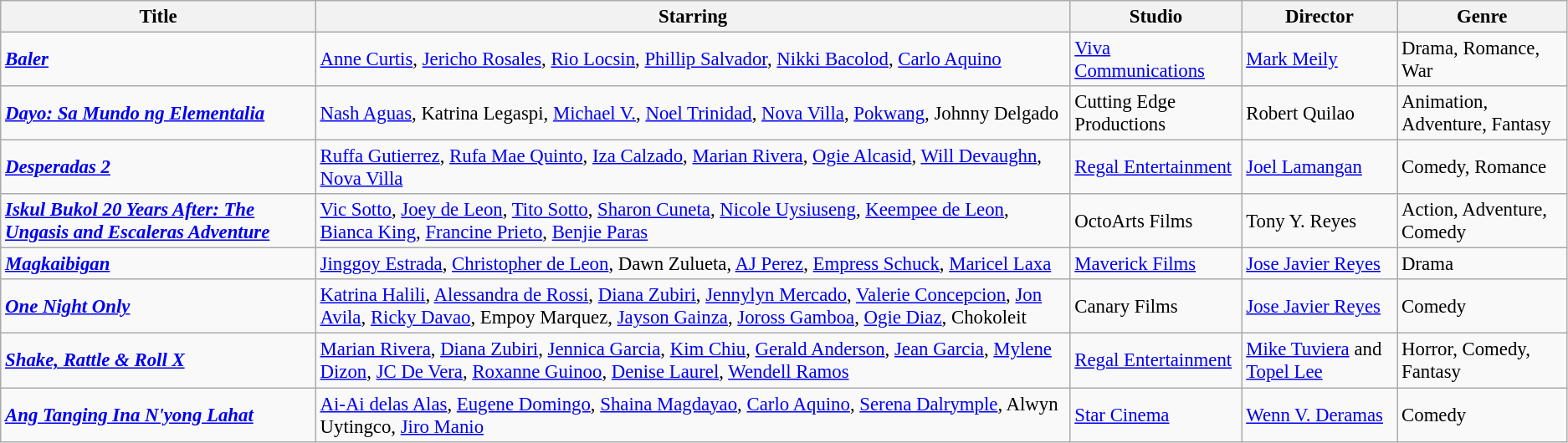<table class="wikitable" style="font-size:95%">
<tr>
<th>Title</th>
<th>Starring</th>
<th>Studio</th>
<th>Director</th>
<th>Genre</th>
</tr>
<tr>
<td><strong><em><a href='#'>Baler</a></em></strong></td>
<td><a href='#'>Anne Curtis</a>, <a href='#'>Jericho Rosales</a>, <a href='#'>Rio Locsin</a>, <a href='#'>Phillip Salvador</a>, <a href='#'>Nikki Bacolod</a>, <a href='#'>Carlo Aquino</a></td>
<td><a href='#'>Viva Communications</a></td>
<td><a href='#'>Mark Meily</a></td>
<td>Drama, Romance, War</td>
</tr>
<tr>
<td><strong><em><a href='#'>Dayo: Sa Mundo ng Elementalia</a></em></strong></td>
<td><a href='#'>Nash Aguas</a>, Katrina Legaspi, <a href='#'>Michael V.</a>, <a href='#'>Noel Trinidad</a>, <a href='#'>Nova Villa</a>, <a href='#'>Pokwang</a>, Johnny Delgado</td>
<td>Cutting Edge Productions</td>
<td>Robert Quilao</td>
<td>Animation, Adventure, Fantasy</td>
</tr>
<tr>
<td><strong><em><a href='#'>Desperadas 2</a></em></strong></td>
<td><a href='#'>Ruffa Gutierrez</a>, <a href='#'>Rufa Mae Quinto</a>, <a href='#'>Iza Calzado</a>, <a href='#'>Marian Rivera</a>, <a href='#'>Ogie Alcasid</a>, <a href='#'>Will Devaughn</a>, <a href='#'>Nova Villa</a></td>
<td><a href='#'>Regal Entertainment</a></td>
<td><a href='#'>Joel Lamangan</a></td>
<td>Comedy, Romance</td>
</tr>
<tr>
<td><strong><em><a href='#'>Iskul Bukol 20 Years After: The Ungasis and Escaleras Adventure</a></em></strong></td>
<td><a href='#'>Vic Sotto</a>, <a href='#'>Joey de Leon</a>, <a href='#'>Tito Sotto</a>, <a href='#'>Sharon Cuneta</a>, <a href='#'>Nicole Uysiuseng</a>, <a href='#'>Keempee de Leon</a>, <a href='#'>Bianca King</a>, <a href='#'>Francine Prieto</a>, <a href='#'>Benjie Paras</a></td>
<td>OctoArts Films</td>
<td>Tony Y. Reyes</td>
<td>Action, Adventure, Comedy</td>
</tr>
<tr>
<td><strong><em><a href='#'>Magkaibigan</a></em></strong></td>
<td><a href='#'>Jinggoy Estrada</a>, <a href='#'>Christopher de Leon</a>, Dawn Zulueta, <a href='#'>AJ Perez</a>, <a href='#'>Empress Schuck</a>, <a href='#'>Maricel Laxa</a></td>
<td><a href='#'>Maverick Films</a></td>
<td><a href='#'>Jose Javier Reyes</a></td>
<td>Drama</td>
</tr>
<tr>
<td><strong><em><a href='#'>One Night Only</a></em></strong></td>
<td><a href='#'>Katrina Halili</a>, <a href='#'>Alessandra de Rossi</a>, <a href='#'>Diana Zubiri</a>, <a href='#'>Jennylyn Mercado</a>, <a href='#'>Valerie Concepcion</a>, <a href='#'>Jon Avila</a>, <a href='#'>Ricky Davao</a>, Empoy Marquez, <a href='#'>Jayson Gainza</a>, <a href='#'>Joross Gamboa</a>, <a href='#'>Ogie Diaz</a>, Chokoleit</td>
<td>Canary Films</td>
<td><a href='#'>Jose Javier Reyes</a></td>
<td>Comedy</td>
</tr>
<tr>
<td><strong><em><a href='#'>Shake, Rattle & Roll X</a></em></strong></td>
<td><a href='#'>Marian Rivera</a>, <a href='#'>Diana Zubiri</a>, <a href='#'>Jennica Garcia</a>, <a href='#'>Kim Chiu</a>, <a href='#'>Gerald Anderson</a>, <a href='#'>Jean Garcia</a>, <a href='#'>Mylene Dizon</a>, <a href='#'>JC De Vera</a>, <a href='#'>Roxanne Guinoo</a>, <a href='#'>Denise Laurel</a>, <a href='#'>Wendell Ramos</a></td>
<td><a href='#'>Regal Entertainment</a></td>
<td><a href='#'>Mike Tuviera</a> and <a href='#'>Topel Lee</a></td>
<td>Horror, Comedy, Fantasy</td>
</tr>
<tr>
<td><strong><em><a href='#'>Ang Tanging Ina N'yong Lahat</a></em></strong></td>
<td><a href='#'>Ai-Ai delas Alas</a>, <a href='#'>Eugene Domingo</a>, <a href='#'>Shaina Magdayao</a>, <a href='#'>Carlo Aquino</a>, <a href='#'>Serena Dalrymple</a>, Alwyn Uytingco, <a href='#'>Jiro Manio</a></td>
<td><a href='#'>Star Cinema</a></td>
<td><a href='#'>Wenn V. Deramas</a></td>
<td>Comedy</td>
</tr>
</table>
